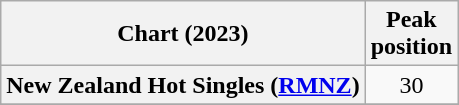<table class="wikitable sortable plainrowheaders" style="text-align:center">
<tr>
<th scope="col">Chart (2023)</th>
<th scope="col">Peak<br>position</th>
</tr>
<tr>
<th scope="row">New Zealand Hot Singles (<a href='#'>RMNZ</a>)</th>
<td>30</td>
</tr>
<tr>
</tr>
</table>
